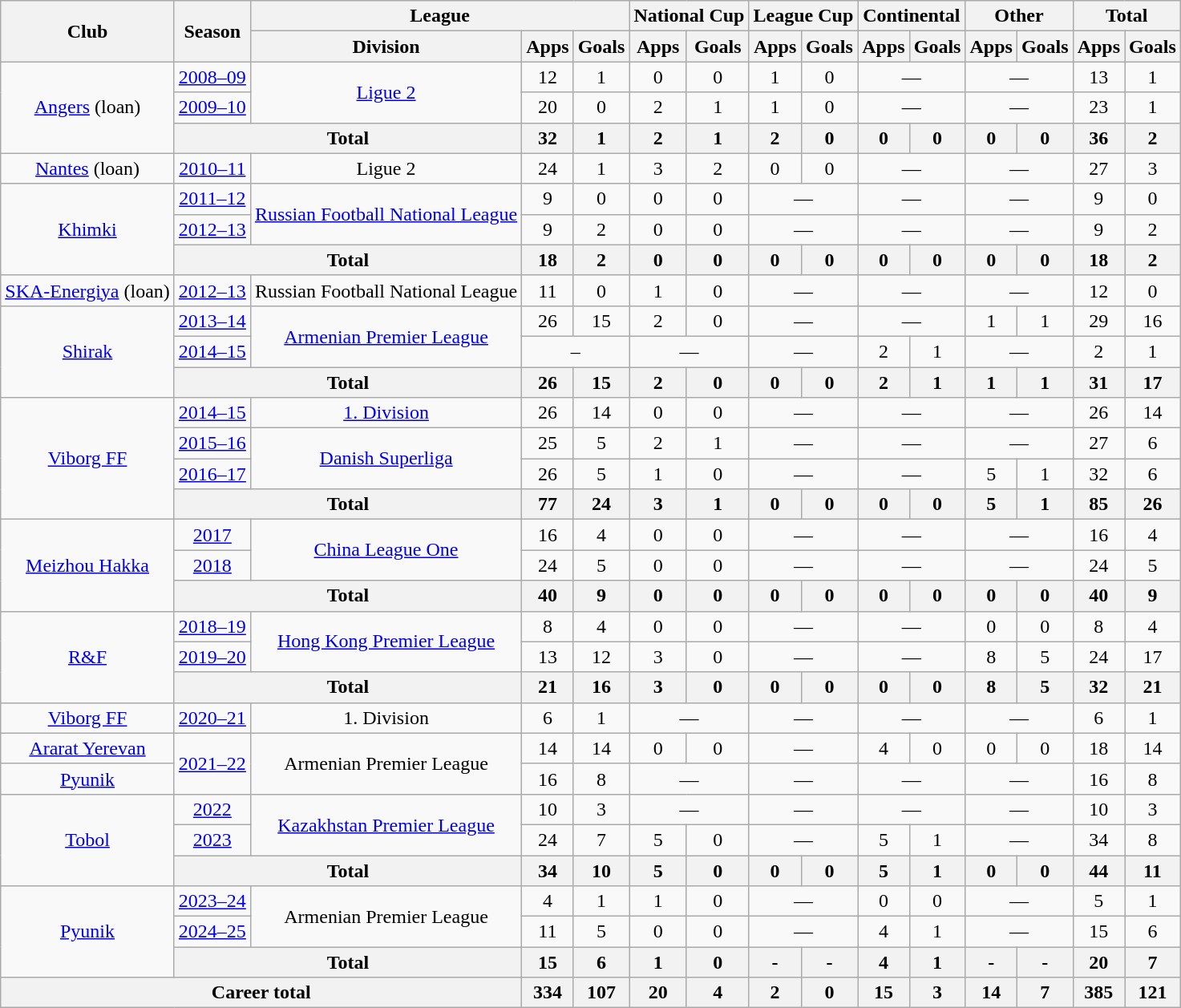<table class="wikitable" style="text-align: center;">
<tr>
<th rowspan="2">Club</th>
<th rowspan="2">Season</th>
<th colspan="3">League</th>
<th colspan="2">National Cup</th>
<th colspan="2">League Cup</th>
<th colspan="2">Continental</th>
<th colspan="2">Other</th>
<th colspan="2">Total</th>
</tr>
<tr>
<th>Division</th>
<th>Apps</th>
<th>Goals</th>
<th>Apps</th>
<th>Goals</th>
<th>Apps</th>
<th>Goals</th>
<th>Apps</th>
<th>Goals</th>
<th>Apps</th>
<th>Goals</th>
<th>Apps</th>
<th>Goals</th>
</tr>
<tr>
<td rowspan="3"><a href='#'>Angers</a> (loan)</td>
<td><a href='#'>2008–09</a></td>
<td rowspan="2"><a href='#'>Ligue 2</a></td>
<td>12</td>
<td>1</td>
<td>0</td>
<td>0</td>
<td>1</td>
<td>0</td>
<td colspan="2">—</td>
<td colspan="2">—</td>
<td>13</td>
<td>1</td>
</tr>
<tr>
<td><a href='#'>2009–10</a></td>
<td>20</td>
<td>0</td>
<td>2</td>
<td>1</td>
<td>1</td>
<td>0</td>
<td colspan="2">—</td>
<td colspan="2">—</td>
<td>23</td>
<td>1</td>
</tr>
<tr>
<th colspan="2">Total</th>
<th>32</th>
<th>1</th>
<th>2</th>
<th>1</th>
<th>2</th>
<th>0</th>
<th>0</th>
<th>0</th>
<th>0</th>
<th>0</th>
<th>36</th>
<th>2</th>
</tr>
<tr>
<td><a href='#'>Nantes</a> (loan)</td>
<td><a href='#'>2010–11</a></td>
<td>Ligue 2</td>
<td>24</td>
<td>1</td>
<td>3</td>
<td>2</td>
<td>0</td>
<td>0</td>
<td colspan="2">—</td>
<td colspan="2">—</td>
<td>27</td>
<td>3</td>
</tr>
<tr>
<td rowspan="3"><a href='#'>Khimki</a></td>
<td><a href='#'>2011–12</a></td>
<td rowspan="2"><a href='#'>Russian Football National League</a></td>
<td>9</td>
<td>0</td>
<td>0</td>
<td>0</td>
<td colspan="2">—</td>
<td colspan="2">—</td>
<td colspan="2">—</td>
<td>9</td>
<td>0</td>
</tr>
<tr>
<td><a href='#'>2012–13</a></td>
<td>9</td>
<td>2</td>
<td>0</td>
<td>0</td>
<td colspan="2">—</td>
<td colspan="2">—</td>
<td colspan="2">—</td>
<td>9</td>
<td>2</td>
</tr>
<tr>
<th colspan="2">Total</th>
<th>18</th>
<th>2</th>
<th>0</th>
<th>0</th>
<th>0</th>
<th>0</th>
<th>0</th>
<th>0</th>
<th>0</th>
<th>0</th>
<th>18</th>
<th>2</th>
</tr>
<tr>
<td><a href='#'>SKA-Energiya</a> (loan)</td>
<td><a href='#'>2012–13</a></td>
<td>Russian Football National League</td>
<td>11</td>
<td>0</td>
<td>1</td>
<td>0</td>
<td colspan="2">—</td>
<td colspan="2">—</td>
<td colspan="2">—</td>
<td>12</td>
<td>0</td>
</tr>
<tr>
<td rowspan="3"><a href='#'>Shirak</a></td>
<td><a href='#'>2013–14</a></td>
<td rowspan="2"><a href='#'>Armenian Premier League</a></td>
<td>26</td>
<td>15</td>
<td>2</td>
<td>0</td>
<td colspan="2">—</td>
<td colspan="2">—</td>
<td>1</td>
<td>1</td>
<td>29</td>
<td>16</td>
</tr>
<tr>
<td><a href='#'>2014–15</a></td>
<td colspan="2">–</td>
<td colspan="2">—</td>
<td colspan="2">—</td>
<td>2</td>
<td>1</td>
<td colspan="2">—</td>
<td>2</td>
<td>1</td>
</tr>
<tr>
<th colspan="2">Total</th>
<th>26</th>
<th>15</th>
<th>2</th>
<th>0</th>
<th>0</th>
<th>0</th>
<th>2</th>
<th>1</th>
<th>1</th>
<th>1</th>
<th>31</th>
<th>17</th>
</tr>
<tr>
<td rowspan="4"><a href='#'>Viborg FF</a></td>
<td><a href='#'>2014–15</a></td>
<td><a href='#'>1. Division</a></td>
<td>26</td>
<td>14</td>
<td>0</td>
<td>0</td>
<td colspan="2">—</td>
<td colspan="2">—</td>
<td colspan="2">—</td>
<td>26</td>
<td>14</td>
</tr>
<tr>
<td><a href='#'>2015–16</a></td>
<td rowspan="2"><a href='#'>Danish Superliga</a></td>
<td>25</td>
<td>5</td>
<td>2</td>
<td>1</td>
<td colspan="2">—</td>
<td colspan="2">—</td>
<td colspan="2">—</td>
<td>27</td>
<td>6</td>
</tr>
<tr>
<td><a href='#'>2016–17</a></td>
<td>26</td>
<td>5</td>
<td>1</td>
<td>0</td>
<td colspan="2">—</td>
<td colspan="2">—</td>
<td>5</td>
<td>1</td>
<td>32</td>
<td>6</td>
</tr>
<tr>
<th colspan="2">Total</th>
<th>77</th>
<th>24</th>
<th>3</th>
<th>1</th>
<th>0</th>
<th>0</th>
<th>0</th>
<th>0</th>
<th>5</th>
<th>1</th>
<th>85</th>
<th>26</th>
</tr>
<tr>
<td rowspan="3"><a href='#'>Meizhou Hakka</a></td>
<td><a href='#'>2017</a></td>
<td rowspan="2"><a href='#'>China League One</a></td>
<td>16</td>
<td>4</td>
<td>0</td>
<td>0</td>
<td colspan="2">—</td>
<td colspan="2">—</td>
<td colspan="2">—</td>
<td>16</td>
<td>4</td>
</tr>
<tr>
<td><a href='#'>2018</a></td>
<td>24</td>
<td>5</td>
<td>0</td>
<td>0</td>
<td colspan="2">—</td>
<td colspan="2">—</td>
<td colspan="2">—</td>
<td>24</td>
<td>5</td>
</tr>
<tr>
<th colspan="2">Total</th>
<th>40</th>
<th>9</th>
<th>0</th>
<th>0</th>
<th>0</th>
<th>0</th>
<th>0</th>
<th>0</th>
<th>0</th>
<th>0</th>
<th>40</th>
<th>9</th>
</tr>
<tr>
<td rowspan="3"><a href='#'>R&F</a></td>
<td><a href='#'>2018–19</a></td>
<td rowspan="2"><a href='#'>Hong Kong Premier League</a></td>
<td>8</td>
<td>4</td>
<td>0</td>
<td>0</td>
<td colspan="2">—</td>
<td colspan="2">—</td>
<td>0</td>
<td>0</td>
<td>8</td>
<td>4</td>
</tr>
<tr>
<td><a href='#'>2019–20</a></td>
<td>13</td>
<td>12</td>
<td>3</td>
<td>0</td>
<td colspan="2">—</td>
<td colspan="2">—</td>
<td>8</td>
<td>5</td>
<td>24</td>
<td>17</td>
</tr>
<tr>
<th colspan="2">Total</th>
<th>21</th>
<th>16</th>
<th>3</th>
<th>0</th>
<th>0</th>
<th>0</th>
<th>0</th>
<th>0</th>
<th>8</th>
<th>5</th>
<th>32</th>
<th>21</th>
</tr>
<tr>
<td><a href='#'>Viborg FF</a></td>
<td><a href='#'>2020–21</a></td>
<td>1. Division</td>
<td>6</td>
<td>1</td>
<td colspan="2">—</td>
<td colspan="2">—</td>
<td colspan="2">—</td>
<td colspan="2">—</td>
<td>6</td>
<td>1</td>
</tr>
<tr>
<td><a href='#'>Ararat Yerevan</a></td>
<td rowspan="2"><a href='#'>2021–22</a></td>
<td rowspan="2">Armenian Premier League</td>
<td>14</td>
<td>14</td>
<td>0</td>
<td>0</td>
<td colspan="2">—</td>
<td>4</td>
<td>0</td>
<td>0</td>
<td>0</td>
<td>18</td>
<td>14</td>
</tr>
<tr>
<td><a href='#'>Pyunik</a></td>
<td>16</td>
<td>8</td>
<td colspan="2">—</td>
<td colspan="2">—</td>
<td colspan="2">—</td>
<td colspan="2">—</td>
<td>16</td>
<td>8</td>
</tr>
<tr>
<td rowspan="3"><a href='#'>Tobol</a></td>
<td><a href='#'>2022</a></td>
<td rowspan="2"><a href='#'>Kazakhstan Premier League</a></td>
<td>10</td>
<td>3</td>
<td colspan="2">—</td>
<td colspan="2">—</td>
<td colspan="2">—</td>
<td colspan="2">—</td>
<td>10</td>
<td>3</td>
</tr>
<tr>
<td><a href='#'>2023</a></td>
<td>24</td>
<td>7</td>
<td>5</td>
<td>0</td>
<td colspan="2">—</td>
<td>5</td>
<td>1</td>
<td colspan="2">—</td>
<td>34</td>
<td>8</td>
</tr>
<tr>
<th colspan="2">Total</th>
<th>34</th>
<th>10</th>
<th>5</th>
<th>0</th>
<th>0</th>
<th>0</th>
<th>5</th>
<th>1</th>
<th>0</th>
<th>0</th>
<th>44</th>
<th>11</th>
</tr>
<tr>
<td rowspan="3"><a href='#'>Pyunik</a></td>
<td><a href='#'>2023–24</a></td>
<td rowspan="2">Armenian Premier League</td>
<td>4</td>
<td>1</td>
<td>1</td>
<td>0</td>
<td colspan="2">—</td>
<td>0</td>
<td>0</td>
<td colspan="2">—</td>
<td>5</td>
<td>1</td>
</tr>
<tr>
<td><a href='#'>2024–25</a></td>
<td>11</td>
<td>5</td>
<td>0</td>
<td>0</td>
<td colspan="2">—</td>
<td>4</td>
<td>1</td>
<td colspan="2">—</td>
<td>15</td>
<td>6</td>
</tr>
<tr>
<th colspan="2">Total</th>
<th>15</th>
<th>6</th>
<th>1</th>
<th>0</th>
<th>-</th>
<th>-</th>
<th>4</th>
<th>1</th>
<th>-</th>
<th>-</th>
<th>20</th>
<th>7</th>
</tr>
<tr>
<th colspan="3">Career total</th>
<th>334</th>
<th>107</th>
<th>20</th>
<th>4</th>
<th>2</th>
<th>0</th>
<th>15</th>
<th>3</th>
<th>14</th>
<th>7</th>
<th>385</th>
<th>121</th>
</tr>
</table>
